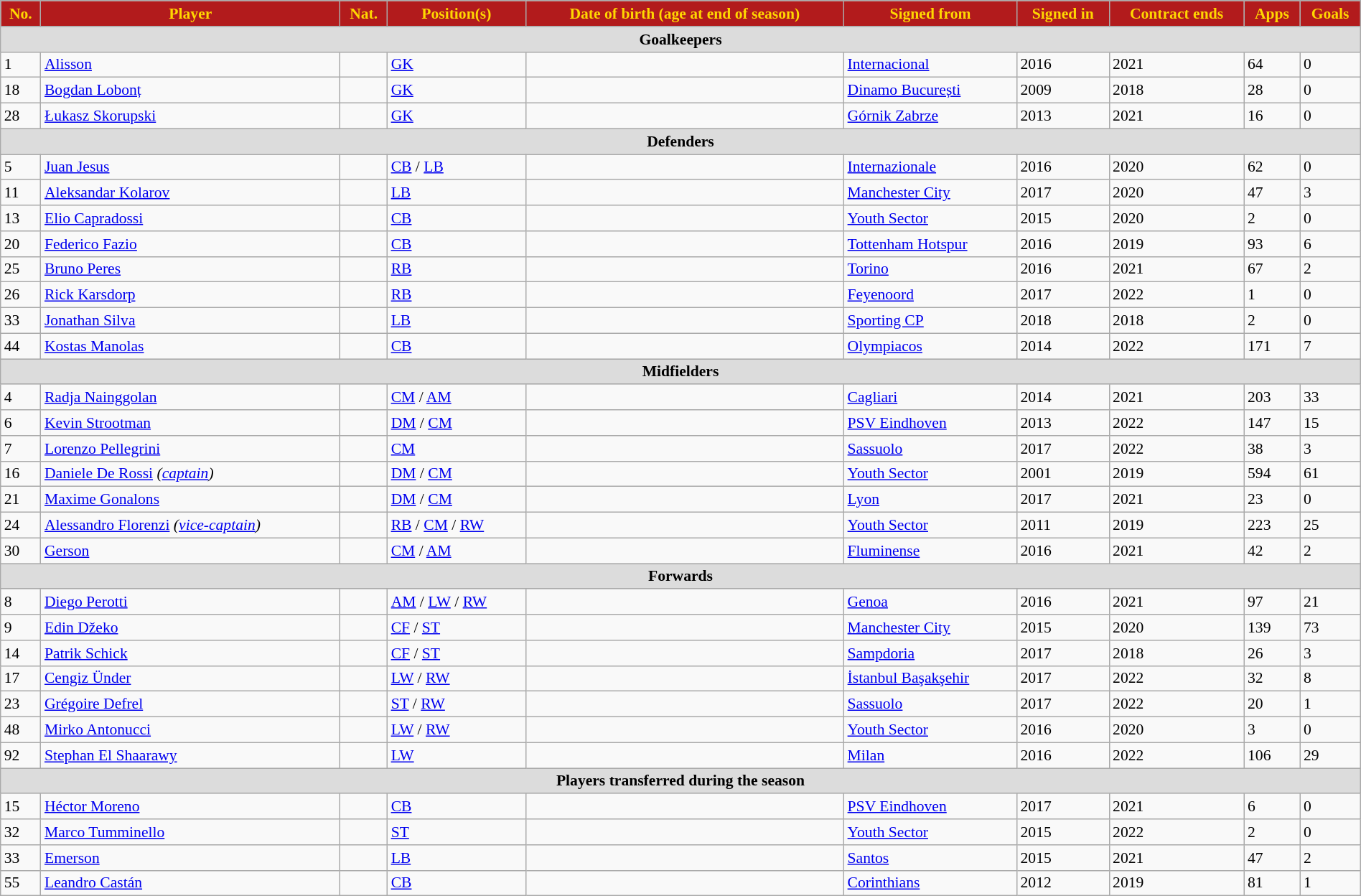<table class="wikitable" style="text-align:left; font-size:90%; width:100%;">
<tr>
<th style="background:#B21B1C; color:#FFD700; text-align:center;">No.</th>
<th style="background:#B21B1C; color:#FFD700; text-align:center;">Player</th>
<th style="background:#B21B1C; color:#FFD700; text-align:center;">Nat.</th>
<th style="background:#B21B1C; color:#FFD700; text-align:center;">Position(s)</th>
<th style="background:#B21B1C; color:#FFD700; text-align:center;">Date of birth (age at end of season)</th>
<th style="background:#B21B1C; color:#FFD700; text-align:center;">Signed from</th>
<th style="background:#B21B1C; color:#FFD700; text-align:center;">Signed in</th>
<th style="background:#B21B1C; color:#FFD700; text-align:center;">Contract ends</th>
<th style="background:#B21B1C; color:#FFD700; text-align:center;">Apps</th>
<th style="background:#B21B1C; color:#FFD700; text-align:center;">Goals</th>
</tr>
<tr>
<th colspan=10 style="background:#DCDCDC; text-align:center;">Goalkeepers</th>
</tr>
<tr>
<td>1</td>
<td><a href='#'>Alisson</a></td>
<td></td>
<td><a href='#'>GK</a></td>
<td></td>
<td> <a href='#'>Internacional</a></td>
<td>2016</td>
<td>2021</td>
<td>64</td>
<td>0</td>
</tr>
<tr>
<td>18</td>
<td><a href='#'>Bogdan Lobonț</a></td>
<td></td>
<td><a href='#'>GK</a></td>
<td></td>
<td> <a href='#'>Dinamo București</a></td>
<td>2009</td>
<td>2018</td>
<td>28</td>
<td>0</td>
</tr>
<tr>
<td>28</td>
<td><a href='#'>Łukasz Skorupski</a></td>
<td></td>
<td><a href='#'>GK</a></td>
<td></td>
<td> <a href='#'>Górnik Zabrze</a></td>
<td>2013</td>
<td>2021</td>
<td>16</td>
<td>0</td>
</tr>
<tr>
<th colspan=10 style="background:#DCDCDC; text-align:center;">Defenders</th>
</tr>
<tr>
<td>5</td>
<td><a href='#'>Juan Jesus</a></td>
<td></td>
<td><a href='#'>CB</a> / <a href='#'>LB</a></td>
<td></td>
<td> <a href='#'>Internazionale</a></td>
<td>2016</td>
<td>2020</td>
<td>62</td>
<td>0</td>
</tr>
<tr>
<td>11</td>
<td><a href='#'>Aleksandar Kolarov</a></td>
<td></td>
<td><a href='#'>LB</a></td>
<td></td>
<td> <a href='#'>Manchester City</a></td>
<td>2017</td>
<td>2020</td>
<td>47</td>
<td>3</td>
</tr>
<tr>
<td>13</td>
<td><a href='#'>Elio Capradossi</a></td>
<td></td>
<td><a href='#'>CB</a></td>
<td></td>
<td> <a href='#'>Youth Sector</a></td>
<td>2015</td>
<td>2020</td>
<td>2</td>
<td>0</td>
</tr>
<tr>
<td>20</td>
<td><a href='#'>Federico Fazio</a></td>
<td></td>
<td><a href='#'>CB</a></td>
<td></td>
<td> <a href='#'>Tottenham Hotspur</a></td>
<td>2016</td>
<td>2019</td>
<td>93</td>
<td>6</td>
</tr>
<tr>
<td>25</td>
<td><a href='#'>Bruno Peres</a></td>
<td></td>
<td><a href='#'>RB</a></td>
<td></td>
<td> <a href='#'>Torino</a></td>
<td>2016</td>
<td>2021</td>
<td>67</td>
<td>2</td>
</tr>
<tr>
<td>26</td>
<td><a href='#'>Rick Karsdorp</a></td>
<td></td>
<td><a href='#'>RB</a></td>
<td></td>
<td> <a href='#'>Feyenoord</a></td>
<td>2017</td>
<td>2022</td>
<td>1</td>
<td>0</td>
</tr>
<tr>
<td>33</td>
<td><a href='#'>Jonathan Silva</a></td>
<td></td>
<td><a href='#'>LB</a></td>
<td></td>
<td> <a href='#'>Sporting CP</a></td>
<td>2018</td>
<td>2018</td>
<td>2</td>
<td>0</td>
</tr>
<tr>
<td>44</td>
<td><a href='#'>Kostas Manolas</a></td>
<td></td>
<td><a href='#'>CB</a></td>
<td></td>
<td> <a href='#'>Olympiacos</a></td>
<td>2014</td>
<td>2022</td>
<td>171</td>
<td>7</td>
</tr>
<tr>
<th colspan=10 style="background:#DCDCDC; text-align:center;">Midfielders</th>
</tr>
<tr>
<td>4</td>
<td><a href='#'>Radja Nainggolan</a></td>
<td></td>
<td><a href='#'>CM</a> / <a href='#'>AM</a></td>
<td></td>
<td> <a href='#'>Cagliari</a></td>
<td>2014</td>
<td>2021</td>
<td>203</td>
<td>33</td>
</tr>
<tr>
<td>6</td>
<td><a href='#'>Kevin Strootman</a></td>
<td></td>
<td><a href='#'>DM</a> / <a href='#'>CM</a></td>
<td></td>
<td> <a href='#'>PSV Eindhoven</a></td>
<td>2013</td>
<td>2022</td>
<td>147</td>
<td>15</td>
</tr>
<tr>
<td>7</td>
<td><a href='#'>Lorenzo Pellegrini</a></td>
<td></td>
<td><a href='#'>CM</a></td>
<td></td>
<td> <a href='#'>Sassuolo</a></td>
<td>2017</td>
<td>2022</td>
<td>38</td>
<td>3</td>
</tr>
<tr>
<td>16</td>
<td><a href='#'>Daniele De Rossi</a> <em>(<a href='#'>captain</a>)</em></td>
<td></td>
<td><a href='#'>DM</a> / <a href='#'>CM</a></td>
<td></td>
<td> <a href='#'>Youth Sector</a></td>
<td>2001</td>
<td>2019</td>
<td>594</td>
<td>61</td>
</tr>
<tr>
<td>21</td>
<td><a href='#'>Maxime Gonalons</a></td>
<td></td>
<td><a href='#'>DM</a> / <a href='#'>CM</a></td>
<td></td>
<td> <a href='#'>Lyon</a></td>
<td>2017</td>
<td>2021</td>
<td>23</td>
<td>0</td>
</tr>
<tr>
<td>24</td>
<td><a href='#'>Alessandro Florenzi</a> <em>(<a href='#'>vice-captain</a>)</em></td>
<td></td>
<td><a href='#'>RB</a> / <a href='#'>CM</a> / <a href='#'>RW</a></td>
<td></td>
<td> <a href='#'>Youth Sector</a></td>
<td>2011</td>
<td>2019</td>
<td>223</td>
<td>25</td>
</tr>
<tr>
<td>30</td>
<td><a href='#'>Gerson</a></td>
<td></td>
<td><a href='#'>CM</a> / <a href='#'>AM</a></td>
<td></td>
<td> <a href='#'>Fluminense</a></td>
<td>2016</td>
<td>2021</td>
<td>42</td>
<td>2</td>
</tr>
<tr>
<th colspan=10 style="background:#DCDCDC; text-align:center;">Forwards</th>
</tr>
<tr>
<td>8</td>
<td><a href='#'>Diego Perotti</a></td>
<td></td>
<td><a href='#'>AM</a> / <a href='#'>LW</a> / <a href='#'>RW</a></td>
<td></td>
<td> <a href='#'>Genoa</a></td>
<td>2016</td>
<td>2021</td>
<td>97</td>
<td>21</td>
</tr>
<tr>
<td>9</td>
<td><a href='#'>Edin Džeko</a></td>
<td></td>
<td><a href='#'>CF</a> / <a href='#'>ST</a></td>
<td></td>
<td> <a href='#'>Manchester City</a></td>
<td>2015</td>
<td>2020</td>
<td>139</td>
<td>73</td>
</tr>
<tr>
<td>14</td>
<td><a href='#'>Patrik Schick</a></td>
<td></td>
<td><a href='#'>CF</a> / <a href='#'>ST</a></td>
<td></td>
<td> <a href='#'>Sampdoria</a></td>
<td>2017</td>
<td>2018</td>
<td>26</td>
<td>3</td>
</tr>
<tr>
<td>17</td>
<td><a href='#'>Cengiz Ünder</a></td>
<td></td>
<td><a href='#'>LW</a> / <a href='#'>RW</a></td>
<td></td>
<td> <a href='#'>İstanbul Başakşehir</a></td>
<td>2017</td>
<td>2022</td>
<td>32</td>
<td>8</td>
</tr>
<tr>
<td>23</td>
<td><a href='#'>Grégoire Defrel</a></td>
<td></td>
<td><a href='#'>ST</a> / <a href='#'>RW</a></td>
<td></td>
<td> <a href='#'>Sassuolo</a></td>
<td>2017</td>
<td>2022</td>
<td>20</td>
<td>1</td>
</tr>
<tr>
<td>48</td>
<td><a href='#'>Mirko Antonucci</a></td>
<td></td>
<td><a href='#'>LW</a> / <a href='#'>RW</a></td>
<td></td>
<td> <a href='#'>Youth Sector</a></td>
<td>2016</td>
<td>2020</td>
<td>3</td>
<td>0</td>
</tr>
<tr>
<td>92</td>
<td><a href='#'>Stephan El Shaarawy</a></td>
<td></td>
<td><a href='#'>LW</a></td>
<td></td>
<td> <a href='#'>Milan</a></td>
<td>2016</td>
<td>2022</td>
<td>106</td>
<td>29</td>
</tr>
<tr>
<th colspan=10 style="background:#DCDCDC; text-align:center;">Players transferred during the season</th>
</tr>
<tr>
<td>15</td>
<td><a href='#'>Héctor Moreno</a></td>
<td></td>
<td><a href='#'>CB</a></td>
<td></td>
<td> <a href='#'>PSV Eindhoven</a></td>
<td>2017</td>
<td>2021</td>
<td>6</td>
<td>0</td>
</tr>
<tr>
<td>32</td>
<td><a href='#'>Marco Tumminello</a></td>
<td></td>
<td><a href='#'>ST</a></td>
<td></td>
<td> <a href='#'>Youth Sector</a></td>
<td>2015</td>
<td>2022</td>
<td>2</td>
<td>0</td>
</tr>
<tr>
<td>33</td>
<td><a href='#'>Emerson</a></td>
<td></td>
<td><a href='#'>LB</a></td>
<td></td>
<td> <a href='#'>Santos</a></td>
<td>2015</td>
<td>2021</td>
<td>47</td>
<td>2</td>
</tr>
<tr>
<td>55</td>
<td><a href='#'>Leandro Castán</a></td>
<td></td>
<td><a href='#'>CB</a></td>
<td></td>
<td> <a href='#'>Corinthians</a></td>
<td>2012</td>
<td>2019</td>
<td>81</td>
<td>1</td>
</tr>
</table>
